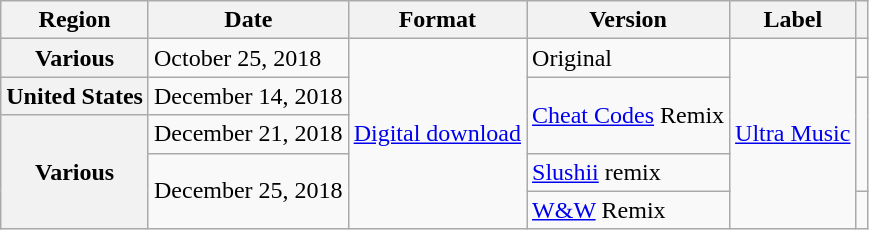<table class="wikitable plainrowheaders">
<tr>
<th scope="col">Region</th>
<th scope="col">Date</th>
<th scope="col">Format</th>
<th scope="col">Version</th>
<th scope="col">Label</th>
<th scope="col"></th>
</tr>
<tr>
<th scope="row">Various</th>
<td>October 25, 2018</td>
<td scope="row" rowspan="5"><a href='#'>Digital download</a></td>
<td>Original</td>
<td scope="row" rowspan="5"><a href='#'>Ultra Music</a></td>
<td></td>
</tr>
<tr>
<th scope="row">United States</th>
<td>December 14, 2018</td>
<td scope="row" rowspan="2"><a href='#'>Cheat Codes</a> Remix</td>
<td rowspan="3"></td>
</tr>
<tr>
<th scope="row" rowspan="3">Various</th>
<td>December 21, 2018</td>
</tr>
<tr>
<td rowspan="2">December 25, 2018</td>
<td><a href='#'>Slushii</a> remix</td>
</tr>
<tr>
<td><a href='#'>W&W</a> Remix</td>
<td></td>
</tr>
</table>
